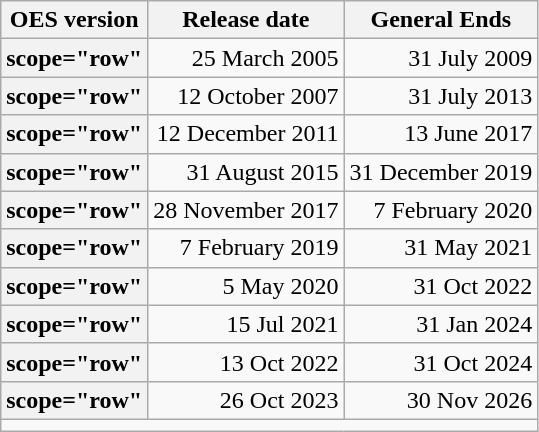<table class="wikitable sortable" style="text-align:right;">
<tr>
<th scope="col">OES version</th>
<th scope="col">Release date</th>
<th scope="col">General Ends </th>
</tr>
<tr>
<th>scope="row" </th>
<td>25 March 2005</td>
<td>31 July 2009</td>
</tr>
<tr>
<th>scope="row" </th>
<td>12 October 2007</td>
<td>31 July 2013</td>
</tr>
<tr>
<th>scope="row" </th>
<td>12 December 2011</td>
<td>13 June 2017</td>
</tr>
<tr>
<th>scope="row" </th>
<td>31 August 2015</td>
<td>31 December 2019</td>
</tr>
<tr>
<th>scope="row" </th>
<td>28 November 2017</td>
<td>7 February 2020</td>
</tr>
<tr>
<th>scope="row" </th>
<td>7 February 2019</td>
<td>31 May 2021</td>
</tr>
<tr>
<th>scope="row" </th>
<td>5 May 2020</td>
<td>31 Oct 2022</td>
</tr>
<tr>
<th>scope="row" </th>
<td>15 Jul 2021</td>
<td>31 Jan 2024</td>
</tr>
<tr>
<th>scope="row" </th>
<td>13 Oct 2022</td>
<td>31 Oct 2024</td>
</tr>
<tr>
<th>scope="row" </th>
<td>26 Oct 2023</td>
<td>30 Nov 2026</td>
</tr>
<tr>
<td colspan="3"></td>
</tr>
</table>
